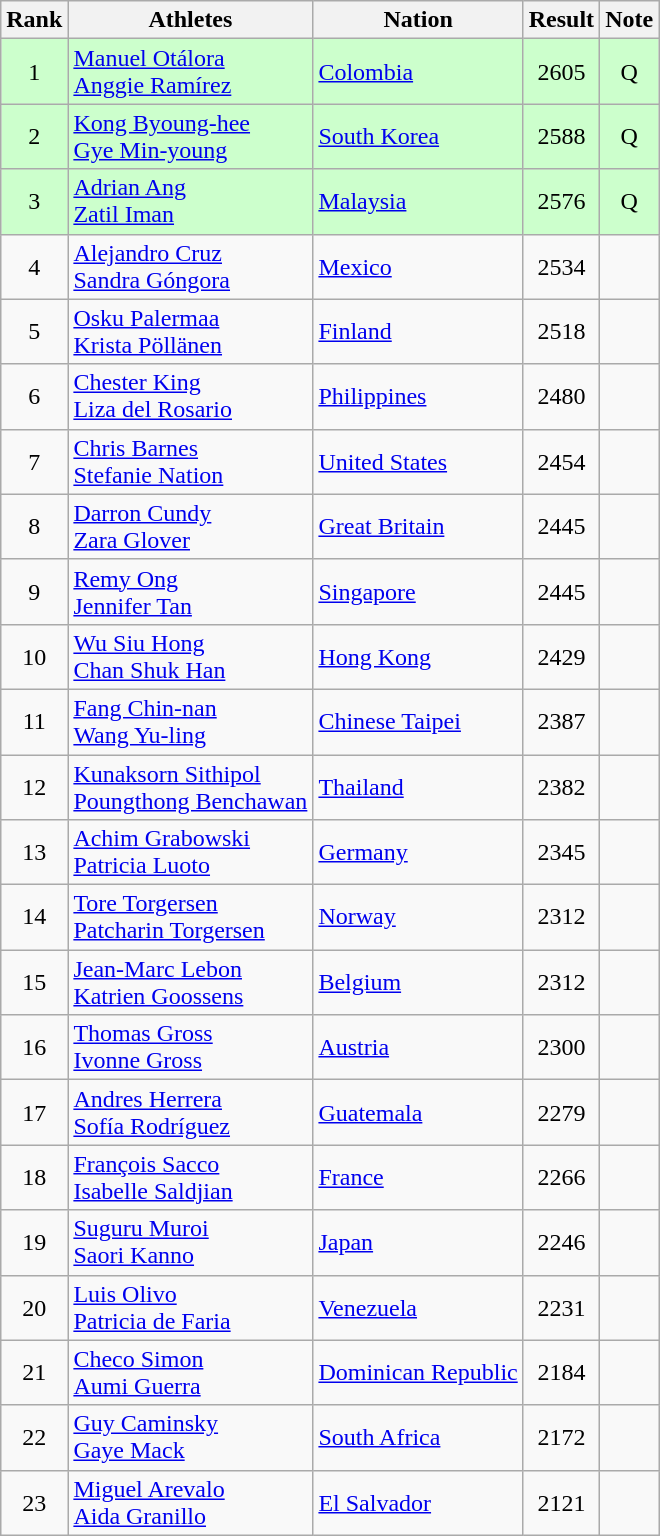<table class="wikitable sortable" style="text-align:center">
<tr>
<th>Rank</th>
<th>Athletes</th>
<th>Nation</th>
<th>Result</th>
<th>Note</th>
</tr>
<tr bgcolor=ccffcc>
<td>1</td>
<td align=left><a href='#'>Manuel Otálora</a><br><a href='#'>Anggie Ramírez</a></td>
<td align=left> <a href='#'>Colombia</a></td>
<td>2605</td>
<td>Q</td>
</tr>
<tr bgcolor=ccffcc>
<td>2</td>
<td align=left><a href='#'>Kong Byoung-hee</a><br><a href='#'>Gye Min-young</a></td>
<td align=left> <a href='#'>South Korea</a></td>
<td>2588</td>
<td>Q</td>
</tr>
<tr bgcolor=ccffcc>
<td>3</td>
<td align=left><a href='#'>Adrian Ang</a><br><a href='#'>Zatil Iman</a></td>
<td align=left> <a href='#'>Malaysia</a></td>
<td>2576</td>
<td>Q</td>
</tr>
<tr>
<td>4</td>
<td align=left><a href='#'>Alejandro Cruz</a><br><a href='#'>Sandra Góngora</a></td>
<td align=left> <a href='#'>Mexico</a></td>
<td>2534</td>
<td></td>
</tr>
<tr>
<td>5</td>
<td align=left><a href='#'>Osku Palermaa</a><br><a href='#'>Krista Pöllänen</a></td>
<td align=left> <a href='#'>Finland</a></td>
<td>2518</td>
<td></td>
</tr>
<tr>
<td>6</td>
<td align=left><a href='#'>Chester King</a><br><a href='#'>Liza del Rosario</a></td>
<td align=left> <a href='#'>Philippines</a></td>
<td>2480</td>
<td></td>
</tr>
<tr>
<td>7</td>
<td align=left><a href='#'>Chris Barnes</a><br><a href='#'>Stefanie Nation</a></td>
<td align=left> <a href='#'>United States</a></td>
<td>2454</td>
<td></td>
</tr>
<tr>
<td>8</td>
<td align=left><a href='#'>Darron Cundy</a><br><a href='#'>Zara Glover</a></td>
<td align=left> <a href='#'>Great Britain</a></td>
<td>2445</td>
<td></td>
</tr>
<tr>
<td>9</td>
<td align=left><a href='#'>Remy Ong</a><br><a href='#'>Jennifer Tan</a></td>
<td align=left> <a href='#'>Singapore</a></td>
<td>2445</td>
<td></td>
</tr>
<tr>
<td>10</td>
<td align=left><a href='#'>Wu Siu Hong</a><br><a href='#'>Chan Shuk Han</a></td>
<td align=left> <a href='#'>Hong Kong</a></td>
<td>2429</td>
<td></td>
</tr>
<tr>
<td>11</td>
<td align=left><a href='#'>Fang Chin-nan</a><br><a href='#'>Wang Yu-ling</a></td>
<td align=left> <a href='#'>Chinese Taipei</a></td>
<td>2387</td>
<td></td>
</tr>
<tr>
<td>12</td>
<td align=left><a href='#'>Kunaksorn Sithipol</a><br><a href='#'>Poungthong Benchawan</a></td>
<td align=left> <a href='#'>Thailand</a></td>
<td>2382</td>
<td></td>
</tr>
<tr>
<td>13</td>
<td align=left><a href='#'>Achim Grabowski</a><br><a href='#'>Patricia Luoto</a></td>
<td align=left> <a href='#'>Germany</a></td>
<td>2345</td>
<td></td>
</tr>
<tr>
<td>14</td>
<td align=left><a href='#'>Tore Torgersen</a><br><a href='#'>Patcharin Torgersen</a></td>
<td align=left> <a href='#'>Norway</a></td>
<td>2312</td>
<td></td>
</tr>
<tr>
<td>15</td>
<td align=left><a href='#'>Jean-Marc Lebon</a><br><a href='#'>Katrien Goossens</a></td>
<td align=left> <a href='#'>Belgium</a></td>
<td>2312</td>
<td></td>
</tr>
<tr>
<td>16</td>
<td align=left><a href='#'>Thomas Gross</a><br><a href='#'>Ivonne Gross</a></td>
<td align=left> <a href='#'>Austria</a></td>
<td>2300</td>
<td></td>
</tr>
<tr>
<td>17</td>
<td align=left><a href='#'>Andres Herrera</a><br><a href='#'>Sofía Rodríguez</a></td>
<td align=left> <a href='#'>Guatemala</a></td>
<td>2279</td>
<td></td>
</tr>
<tr>
<td>18</td>
<td align=left><a href='#'>François Sacco</a><br><a href='#'>Isabelle Saldjian</a></td>
<td align=left> <a href='#'>France</a></td>
<td>2266</td>
<td></td>
</tr>
<tr>
<td>19</td>
<td align=left><a href='#'>Suguru Muroi</a><br><a href='#'>Saori Kanno</a></td>
<td align=left> <a href='#'>Japan</a></td>
<td>2246</td>
<td></td>
</tr>
<tr>
<td>20</td>
<td align=left><a href='#'>Luis Olivo</a><br><a href='#'>Patricia de Faria</a></td>
<td align=left> <a href='#'>Venezuela</a></td>
<td>2231</td>
<td></td>
</tr>
<tr>
<td>21</td>
<td align=left><a href='#'>Checo Simon</a><br><a href='#'>Aumi Guerra</a></td>
<td align=left> <a href='#'>Dominican Republic</a></td>
<td>2184</td>
<td></td>
</tr>
<tr>
<td>22</td>
<td align=left><a href='#'>Guy Caminsky</a><br><a href='#'>Gaye Mack</a></td>
<td align=left> <a href='#'>South Africa</a></td>
<td>2172</td>
<td></td>
</tr>
<tr>
<td>23</td>
<td align=left><a href='#'>Miguel Arevalo</a><br><a href='#'>Aida Granillo</a></td>
<td align=left> <a href='#'>El Salvador</a></td>
<td>2121</td>
<td></td>
</tr>
</table>
